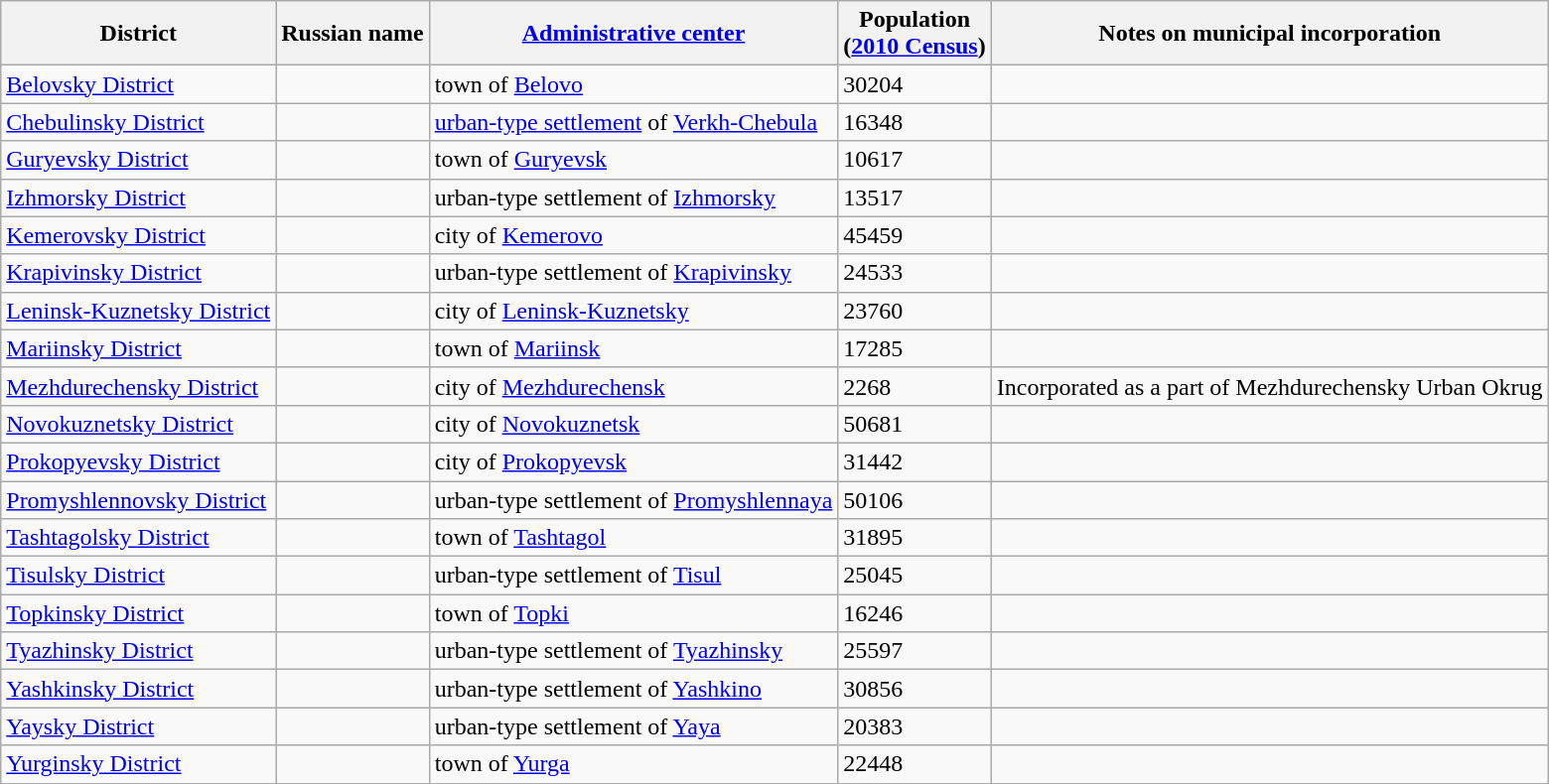<table class="wikitable sortable">
<tr>
<th>District</th>
<th>Russian name</th>
<th><a href='#'>Administrative center</a></th>
<th>Population<br>(<a href='#'>2010 Census</a>)</th>
<th class="unsortable">Notes on municipal incorporation</th>
</tr>
<tr>
<td><a href='#'>Belovsky District</a></td>
<td></td>
<td>town of <a href='#'>Belovo</a></td>
<td>30204</td>
<td></td>
</tr>
<tr>
<td><a href='#'>Chebulinsky District</a></td>
<td></td>
<td><a href='#'>urban-type settlement</a> of <a href='#'>Verkh-Chebula</a></td>
<td>16348</td>
<td></td>
</tr>
<tr>
<td><a href='#'>Guryevsky District</a></td>
<td></td>
<td>town of <a href='#'>Guryevsk</a></td>
<td>10617</td>
<td></td>
</tr>
<tr>
<td><a href='#'>Izhmorsky District</a></td>
<td></td>
<td>urban-type settlement of <a href='#'>Izhmorsky</a></td>
<td>13517</td>
<td></td>
</tr>
<tr>
<td><a href='#'>Kemerovsky District</a></td>
<td></td>
<td>city of <a href='#'>Kemerovo</a></td>
<td>45459</td>
<td></td>
</tr>
<tr>
<td><a href='#'>Krapivinsky District</a></td>
<td></td>
<td>urban-type settlement of <a href='#'>Krapivinsky</a></td>
<td>24533</td>
<td></td>
</tr>
<tr>
<td><a href='#'>Leninsk-Kuznetsky District</a></td>
<td></td>
<td>city of <a href='#'>Leninsk-Kuznetsky</a></td>
<td>23760</td>
<td></td>
</tr>
<tr>
<td><a href='#'>Mariinsky District</a></td>
<td></td>
<td>town of <a href='#'>Mariinsk</a></td>
<td>17285</td>
<td></td>
</tr>
<tr>
<td><a href='#'>Mezhdurechensky District</a></td>
<td></td>
<td>city of <a href='#'>Mezhdurechensk</a></td>
<td>2268</td>
<td>Incorporated as a part of Mezhdurechensky Urban Okrug</td>
</tr>
<tr>
<td><a href='#'>Novokuznetsky District</a></td>
<td></td>
<td>city of <a href='#'>Novokuznetsk</a></td>
<td>50681</td>
<td></td>
</tr>
<tr>
<td><a href='#'>Prokopyevsky District</a></td>
<td></td>
<td>city of <a href='#'>Prokopyevsk</a></td>
<td>31442</td>
<td></td>
</tr>
<tr>
<td><a href='#'>Promyshlennovsky District</a></td>
<td></td>
<td>urban-type settlement of <a href='#'>Promyshlennaya</a></td>
<td>50106</td>
<td></td>
</tr>
<tr>
<td><a href='#'>Tashtagolsky District</a></td>
<td></td>
<td>town of <a href='#'>Tashtagol</a></td>
<td>31895</td>
<td></td>
</tr>
<tr>
<td><a href='#'>Tisulsky District</a></td>
<td></td>
<td>urban-type settlement of <a href='#'>Tisul</a></td>
<td>25045</td>
<td></td>
</tr>
<tr>
<td><a href='#'>Topkinsky District</a></td>
<td></td>
<td>town of <a href='#'>Topki</a></td>
<td>16246</td>
<td></td>
</tr>
<tr>
<td><a href='#'>Tyazhinsky District</a></td>
<td></td>
<td>urban-type settlement of <a href='#'>Tyazhinsky</a></td>
<td>25597</td>
<td></td>
</tr>
<tr>
<td><a href='#'>Yashkinsky District</a></td>
<td></td>
<td>urban-type settlement of <a href='#'>Yashkino</a></td>
<td>30856</td>
<td></td>
</tr>
<tr>
<td><a href='#'>Yaysky District</a></td>
<td></td>
<td>urban-type settlement of <a href='#'>Yaya</a></td>
<td>20383</td>
<td></td>
</tr>
<tr>
<td><a href='#'>Yurginsky District</a></td>
<td></td>
<td>town of <a href='#'>Yurga</a></td>
<td>22448</td>
<td></td>
</tr>
</table>
